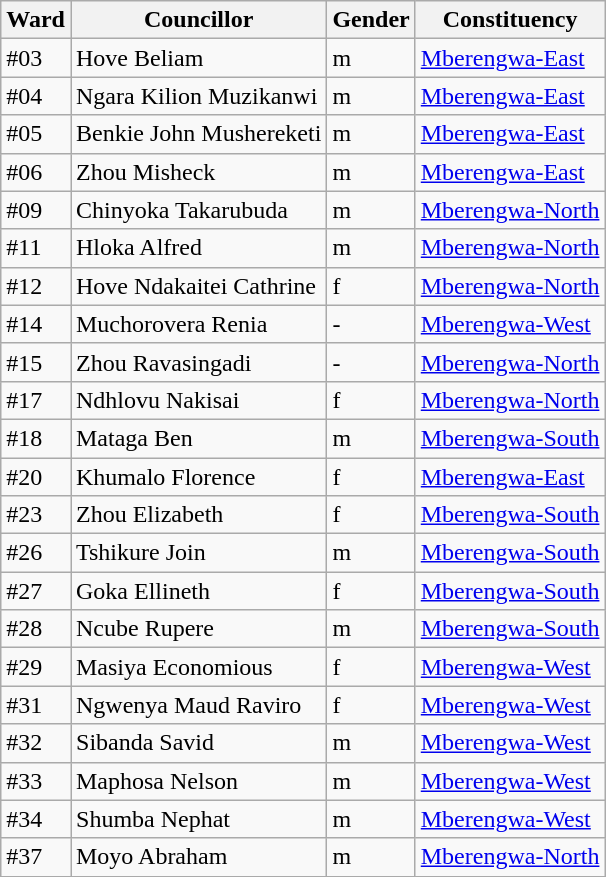<table class="wikitable sortable" style="font-size: 100%;">
<tr>
<th>Ward</th>
<th>Councillor</th>
<th>Gender</th>
<th>Constituency</th>
</tr>
<tr>
<td>#03</td>
<td>Hove Beliam</td>
<td>m</td>
<td><a href='#'>Mberengwa-East</a></td>
</tr>
<tr>
<td>#04</td>
<td>Ngara Kilion Muzikanwi</td>
<td>m</td>
<td><a href='#'>Mberengwa-East</a></td>
</tr>
<tr>
<td>#05</td>
<td>Benkie John Mushereketi</td>
<td>m</td>
<td><a href='#'>Mberengwa-East</a></td>
</tr>
<tr>
<td>#06</td>
<td>Zhou Misheck</td>
<td>m</td>
<td><a href='#'>Mberengwa-East</a></td>
</tr>
<tr>
<td>#09</td>
<td>Chinyoka Takarubuda</td>
<td>m</td>
<td><a href='#'>Mberengwa-North</a></td>
</tr>
<tr>
<td>#11</td>
<td>Hloka Alfred</td>
<td>m</td>
<td><a href='#'>Mberengwa-North</a></td>
</tr>
<tr>
<td>#12</td>
<td>Hove Ndakaitei Cathrine</td>
<td>f</td>
<td><a href='#'>Mberengwa-North</a></td>
</tr>
<tr>
<td>#14</td>
<td>Muchorovera Renia</td>
<td>-</td>
<td><a href='#'>Mberengwa-West</a></td>
</tr>
<tr>
<td>#15</td>
<td>Zhou Ravasingadi</td>
<td>-</td>
<td><a href='#'>Mberengwa-North</a></td>
</tr>
<tr>
<td>#17</td>
<td>Ndhlovu Nakisai</td>
<td>f</td>
<td><a href='#'>Mberengwa-North</a></td>
</tr>
<tr>
<td>#18</td>
<td>Mataga Ben</td>
<td>m</td>
<td><a href='#'>Mberengwa-South</a></td>
</tr>
<tr>
<td>#20</td>
<td>Khumalo Florence</td>
<td>f</td>
<td><a href='#'>Mberengwa-East</a></td>
</tr>
<tr>
<td>#23</td>
<td>Zhou Elizabeth</td>
<td>f</td>
<td><a href='#'>Mberengwa-South</a></td>
</tr>
<tr>
<td>#26</td>
<td>Tshikure Join</td>
<td>m</td>
<td><a href='#'>Mberengwa-South</a></td>
</tr>
<tr>
<td>#27</td>
<td>Goka Ellineth</td>
<td>f</td>
<td><a href='#'>Mberengwa-South</a></td>
</tr>
<tr>
<td>#28</td>
<td>Ncube Rupere</td>
<td>m</td>
<td><a href='#'>Mberengwa-South</a></td>
</tr>
<tr>
<td>#29</td>
<td>Masiya Economious</td>
<td>f</td>
<td><a href='#'>Mberengwa-West</a></td>
</tr>
<tr>
<td>#31</td>
<td>Ngwenya Maud Raviro</td>
<td>f</td>
<td><a href='#'>Mberengwa-West</a></td>
</tr>
<tr>
<td>#32</td>
<td>Sibanda Savid</td>
<td>m</td>
<td><a href='#'>Mberengwa-West</a></td>
</tr>
<tr>
<td>#33</td>
<td>Maphosa Nelson</td>
<td>m</td>
<td><a href='#'>Mberengwa-West</a></td>
</tr>
<tr>
<td>#34</td>
<td>Shumba Nephat</td>
<td>m</td>
<td><a href='#'>Mberengwa-West</a></td>
</tr>
<tr>
<td>#37</td>
<td>Moyo Abraham</td>
<td>m</td>
<td><a href='#'>Mberengwa-North</a></td>
</tr>
<tr>
</tr>
</table>
